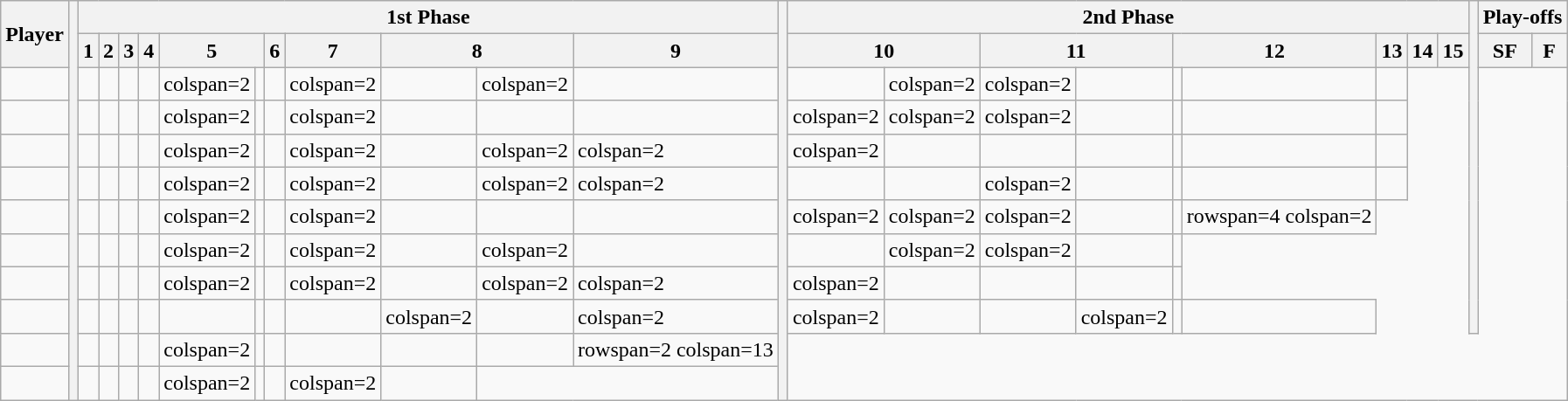<table class="wikitable">
<tr>
<th rowspan=2>Player</th>
<th rowspan=13></th>
<th colspan=11>1st Phase</th>
<th rowspan=12></th>
<th colspan=10>2nd Phase</th>
<th rowspan=10></th>
<th colspan=2>Play-offs</th>
</tr>
<tr>
<th>1</th>
<th>2</th>
<th>3</th>
<th>4</th>
<th colspan=2>5</th>
<th>6</th>
<th>7</th>
<th colspan=2>8</th>
<th>9</th>
<th colspan=2>10</th>
<th colspan=2>11</th>
<th colspan=2>12</th>
<th colspan=2>13</th>
<th>14</th>
<th>15</th>
<th>SF</th>
<th>F</th>
</tr>
<tr>
<td> </td>
<td></td>
<td></td>
<td></td>
<td></td>
<td>colspan=2 </td>
<td></td>
<td></td>
<td>colspan=2 </td>
<td></td>
<td>colspan=2 </td>
<td></td>
<td></td>
<td>colspan=2 </td>
<td>colspan=2 </td>
<td></td>
<td></td>
<td></td>
<td></td>
</tr>
<tr>
<td></td>
<td></td>
<td></td>
<td></td>
<td></td>
<td>colspan=2 </td>
<td></td>
<td></td>
<td>colspan=2 </td>
<td></td>
<td></td>
<td></td>
<td>colspan=2 </td>
<td>colspan=2 </td>
<td>colspan=2 </td>
<td></td>
<td></td>
<td></td>
<td></td>
</tr>
<tr>
<td></td>
<td></td>
<td></td>
<td></td>
<td></td>
<td>colspan=2 </td>
<td></td>
<td></td>
<td>colspan=2 </td>
<td></td>
<td>colspan=2 </td>
<td>colspan=2 </td>
<td>colspan=2 </td>
<td></td>
<td></td>
<td></td>
<td></td>
<td></td>
<td></td>
</tr>
<tr>
<td> </td>
<td></td>
<td></td>
<td></td>
<td></td>
<td>colspan=2 </td>
<td></td>
<td></td>
<td>colspan=2 </td>
<td></td>
<td>colspan=2 </td>
<td>colspan=2 </td>
<td></td>
<td></td>
<td>colspan=2 </td>
<td></td>
<td></td>
<td></td>
<td></td>
</tr>
<tr>
<td> </td>
<td></td>
<td></td>
<td></td>
<td></td>
<td>colspan=2 </td>
<td></td>
<td></td>
<td>colspan=2 </td>
<td></td>
<td></td>
<td></td>
<td>colspan=2 </td>
<td>colspan=2 </td>
<td>colspan=2 </td>
<td></td>
<td></td>
<td>rowspan=4 colspan=2 </td>
</tr>
<tr>
<td> </td>
<td></td>
<td></td>
<td></td>
<td></td>
<td>colspan=2 </td>
<td></td>
<td></td>
<td>colspan=2 </td>
<td></td>
<td>colspan=2 </td>
<td></td>
<td></td>
<td>colspan=2 </td>
<td>colspan=2 </td>
<td></td>
<td></td>
</tr>
<tr>
<td> </td>
<td></td>
<td></td>
<td></td>
<td></td>
<td>colspan=2 </td>
<td></td>
<td></td>
<td>colspan=2 </td>
<td></td>
<td>colspan=2 </td>
<td>colspan=2 </td>
<td>colspan=2 </td>
<td></td>
<td></td>
<td></td>
<td></td>
</tr>
<tr>
<td> </td>
<td></td>
<td></td>
<td></td>
<td></td>
<td></td>
<td></td>
<td></td>
<td></td>
<td>colspan=2 </td>
<td></td>
<td>colspan=2 </td>
<td>colspan=2 </td>
<td></td>
<td></td>
<td>colspan=2 </td>
<td></td>
<td></td>
</tr>
<tr>
<td> </td>
<td></td>
<td></td>
<td></td>
<td></td>
<td>colspan=2 </td>
<td></td>
<td></td>
<td></td>
<td></td>
<td></td>
<td>rowspan=2 colspan=13 </td>
</tr>
<tr>
<td> </td>
<td></td>
<td></td>
<td></td>
<td></td>
<td>colspan=2 </td>
<td></td>
<td></td>
<td>colspan=2 </td>
<td></td>
</tr>
</table>
